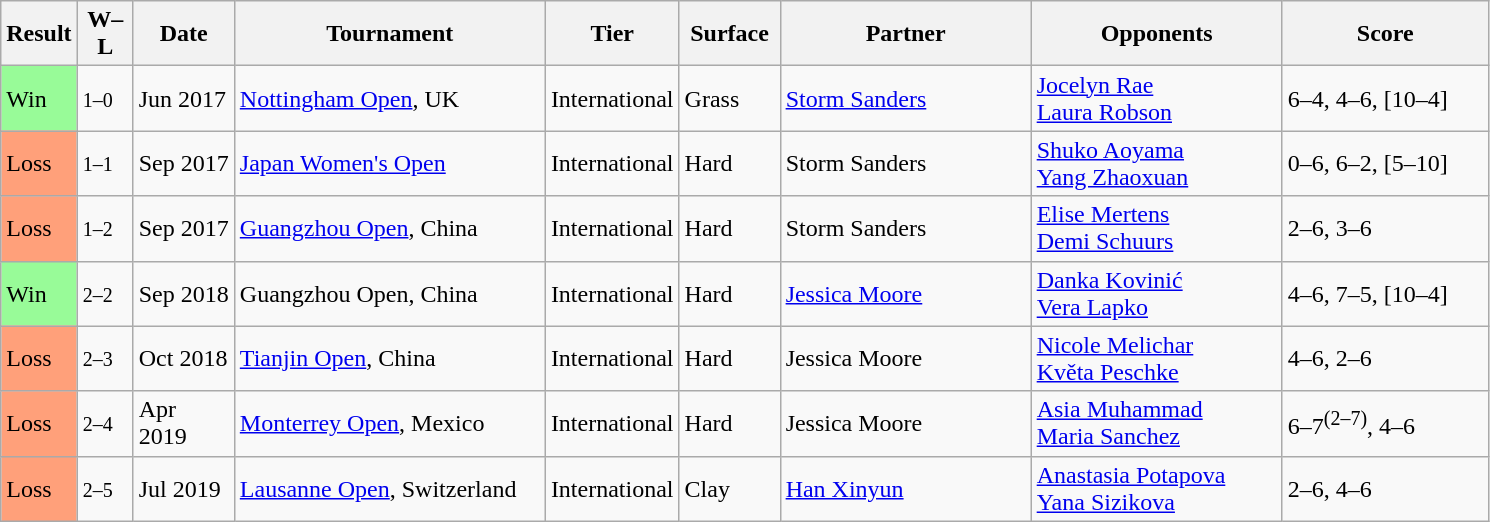<table class="sortable wikitable">
<tr>
<th style="width:40px">Result</th>
<th style="width:30px">W–L</th>
<th style="width:60px">Date</th>
<th style="width:200px">Tournament</th>
<th>Tier</th>
<th style="width:60px">Surface</th>
<th style="width:160px">Partner</th>
<th style="width:160px">Opponents</th>
<th style="width:130px" class="unsortable">Score</th>
</tr>
<tr>
<td style="background:#98fb98;">Win</td>
<td><small>1–0</small></td>
<td>Jun 2017</td>
<td><a href='#'>Nottingham Open</a>, UK</td>
<td>International</td>
<td>Grass</td>
<td> <a href='#'>Storm Sanders</a></td>
<td> <a href='#'>Jocelyn Rae</a> <br>  <a href='#'>Laura Robson</a></td>
<td>6–4, 4–6, [10–4]</td>
</tr>
<tr>
<td style="background:#ffa07a;">Loss</td>
<td><small>1–1</small></td>
<td>Sep 2017</td>
<td><a href='#'>Japan Women's Open</a></td>
<td>International</td>
<td>Hard</td>
<td> Storm Sanders</td>
<td> <a href='#'>Shuko Aoyama</a> <br>  <a href='#'>Yang Zhaoxuan</a></td>
<td>0–6, 6–2, [5–10]</td>
</tr>
<tr>
<td style="background:#ffa07a;">Loss</td>
<td><small>1–2</small></td>
<td>Sep 2017</td>
<td><a href='#'>Guangzhou Open</a>, China</td>
<td>International</td>
<td>Hard</td>
<td> Storm Sanders</td>
<td> <a href='#'>Elise Mertens</a> <br>  <a href='#'>Demi Schuurs</a></td>
<td>2–6, 3–6</td>
</tr>
<tr>
<td style="background:#98fb98;">Win</td>
<td><small>2–2</small></td>
<td>Sep 2018</td>
<td>Guangzhou Open, China</td>
<td>International</td>
<td>Hard</td>
<td> <a href='#'>Jessica Moore</a></td>
<td> <a href='#'>Danka Kovinić</a> <br>  <a href='#'>Vera Lapko</a></td>
<td>4–6, 7–5, [10–4]</td>
</tr>
<tr>
<td style="background:#ffa07a;">Loss</td>
<td><small>2–3</small></td>
<td>Oct 2018</td>
<td><a href='#'>Tianjin Open</a>, China</td>
<td>International</td>
<td>Hard</td>
<td> Jessica Moore</td>
<td> <a href='#'>Nicole Melichar</a> <br>  <a href='#'>Květa Peschke</a></td>
<td>4–6, 2–6</td>
</tr>
<tr>
<td style="background:#ffa07a;">Loss</td>
<td><small>2–4</small></td>
<td>Apr 2019</td>
<td><a href='#'>Monterrey Open</a>, Mexico</td>
<td>International</td>
<td>Hard</td>
<td> Jessica Moore</td>
<td> <a href='#'>Asia Muhammad</a> <br>  <a href='#'>Maria Sanchez</a></td>
<td>6–7<sup>(2–7)</sup>, 4–6</td>
</tr>
<tr>
<td style="background:#ffa07a;">Loss</td>
<td><small>2–5</small></td>
<td>Jul 2019</td>
<td><a href='#'>Lausanne Open</a>, Switzerland</td>
<td>International</td>
<td>Clay</td>
<td> <a href='#'>Han Xinyun</a></td>
<td> <a href='#'>Anastasia Potapova</a> <br>  <a href='#'>Yana Sizikova</a></td>
<td>2–6, 4–6</td>
</tr>
</table>
